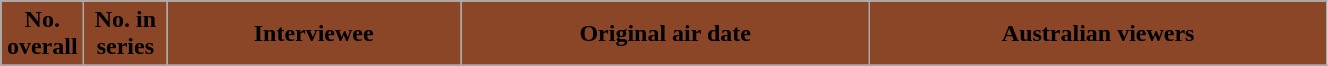<table class="wikitable plainrowheaders" style="width:70%;">
<tr>
<th scope="col" style="background:#8A4627; color:#000; width:3em;">No. overall</th>
<th scope="col" style="background:#8A4627; color:#000; width:3em;">No. in<br>series</th>
<th scope="col" style="background:#8A4627; color:#000;">Interviewee</th>
<th scope="col" style="background:#8A4627; color:#000;">Original air date</th>
<th scope="col" style="background:#8A4627; color:#000;">Australian viewers</th>
</tr>
<tr>
</tr>
</table>
